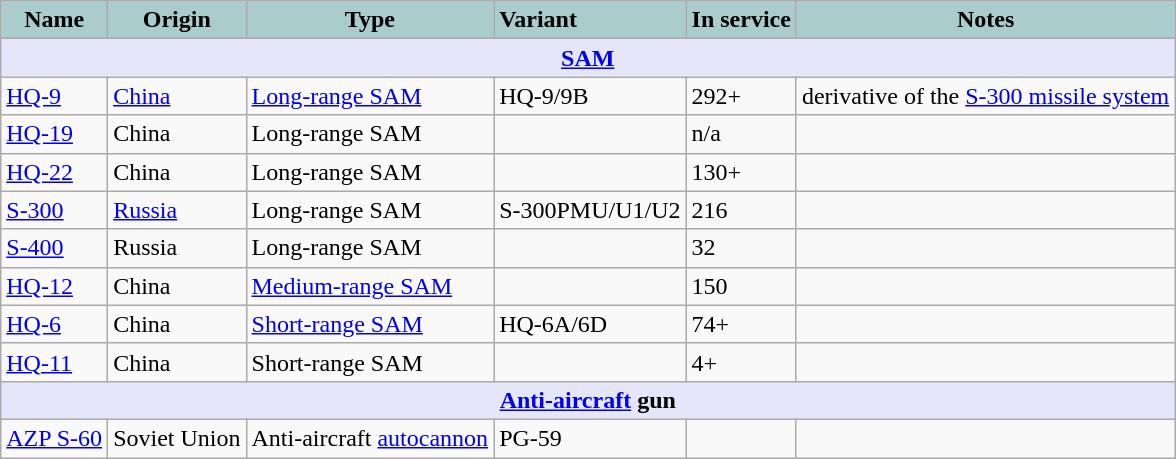<table class="wikitable">
<tr>
<th style="text-align:center; background:#acc;">Name</th>
<th style="text-align: center; background:#acc;">Origin</th>
<th style="text-align:l center; background:#acc;">Type</th>
<th style="text-align:left; background:#acc;">Variant</th>
<th style="text-align:center; background:#acc;">In service</th>
<th style="text-align: center; background:#acc;">Notes</th>
</tr>
<tr>
<th colspan="6" style="align: center; background: lavender;"><a href='#'>SAM</a></th>
</tr>
<tr>
<td><a href='#'>HQ-9</a></td>
<td><a href='#'>China</a></td>
<td><a href='#'>Long-range SAM</a></td>
<td>HQ-9/9B</td>
<td>292+</td>
<td>derivative of the <a href='#'>S-300 missile system</a></td>
</tr>
<tr>
<td><a href='#'>HQ-19</a></td>
<td>China</td>
<td>Long-range SAM</td>
<td></td>
<td>n/a</td>
<td></td>
</tr>
<tr>
<td><a href='#'>HQ-22</a></td>
<td>China</td>
<td>Long-range SAM</td>
<td></td>
<td>130+</td>
<td></td>
</tr>
<tr>
<td><a href='#'>S-300</a></td>
<td><a href='#'>Russia</a></td>
<td>Long-range SAM</td>
<td>S-300PMU/U1/U2</td>
<td>216</td>
<td></td>
</tr>
<tr>
<td><a href='#'>S-400</a></td>
<td>Russia</td>
<td>Long-range SAM</td>
<td></td>
<td>32</td>
<td></td>
</tr>
<tr>
<td><a href='#'>HQ-12</a></td>
<td>China</td>
<td><a href='#'>Medium-range SAM</a></td>
<td></td>
<td>150</td>
<td></td>
</tr>
<tr>
<td><a href='#'>HQ-6</a></td>
<td>China</td>
<td><a href='#'>Short-range SAM</a></td>
<td>HQ-6A/6D</td>
<td>74+</td>
<td></td>
</tr>
<tr>
<td><a href='#'>HQ-11</a></td>
<td>China</td>
<td>Short-range SAM</td>
<td></td>
<td>4+</td>
<td></td>
</tr>
<tr>
<th colspan="6" style="align: center; background: lavender;"><a href='#'>Anti-aircraft</a> gun</th>
</tr>
<tr>
<td><a href='#'>AZP S-60</a></td>
<td>Soviet Union</td>
<td>Anti-aircraft <a href='#'>autocannon</a></td>
<td>PG-59</td>
<td></td>
<td></td>
</tr>
</table>
